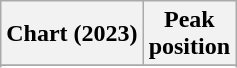<table class="wikitable sortable plainrowheaders" style="text-align:center">
<tr>
<th scope="col">Chart (2023)</th>
<th scope="col">Peak<br>position</th>
</tr>
<tr>
</tr>
<tr>
</tr>
<tr>
</tr>
<tr>
</tr>
<tr>
</tr>
</table>
